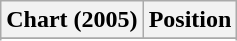<table class="wikitable sortable plainrowheaders" style="text-align:center">
<tr>
<th scope="col">Chart (2005)</th>
<th scope="col">Position</th>
</tr>
<tr>
</tr>
<tr>
</tr>
<tr>
</tr>
</table>
